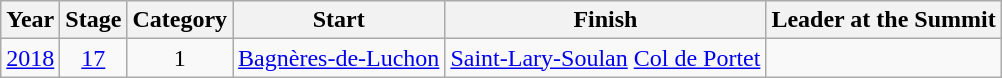<table class="wikitable" style="text-align: center;">
<tr>
<th>Year</th>
<th>Stage</th>
<th>Category</th>
<th>Start</th>
<th>Finish</th>
<th>Leader at the Summit</th>
</tr>
<tr>
<td><a href='#'>2018</a></td>
<td><a href='#'>17</a></td>
<td>1</td>
<td><a href='#'>Bagnères-de-Luchon</a></td>
<td><a href='#'>Saint-Lary-Soulan</a> <a href='#'>Col de Portet</a></td>
<td align=left></td>
</tr>
</table>
